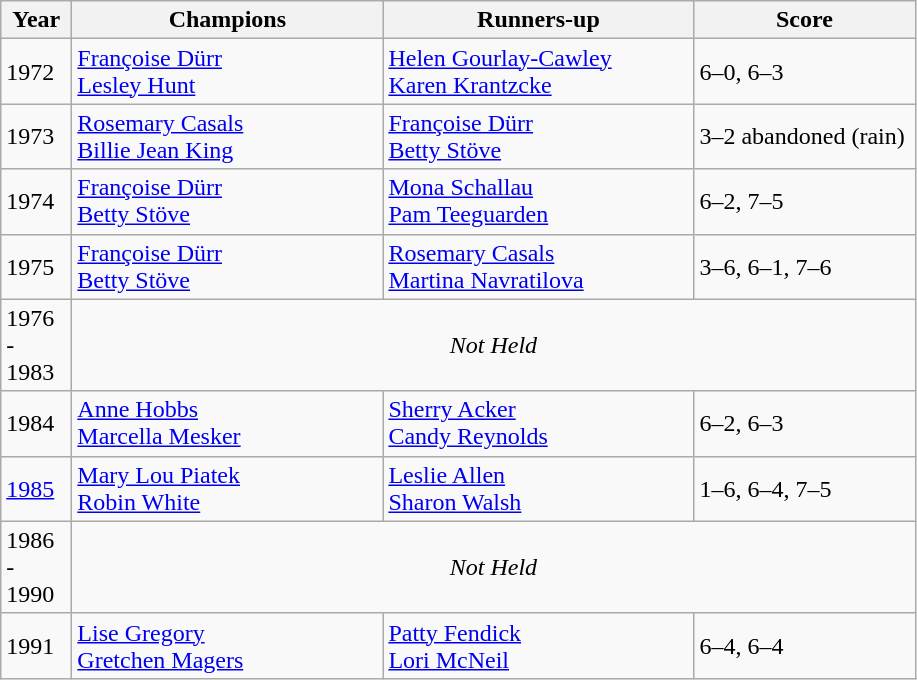<table class="wikitable">
<tr>
<th style="width:40px">Year</th>
<th style="width:200px">Champions</th>
<th style="width:200px">Runners-up</th>
<th style="width:140px" class="unsortable">Score</th>
</tr>
<tr>
<td>1972</td>
<td> <a href='#'>Françoise Dürr</a> <br>  <a href='#'>Lesley Hunt</a></td>
<td> <a href='#'>Helen Gourlay-Cawley</a> <br>  <a href='#'>Karen Krantzcke</a></td>
<td>6–0, 6–3</td>
</tr>
<tr>
<td>1973</td>
<td> <a href='#'>Rosemary Casals</a> <br>  <a href='#'>Billie Jean King</a></td>
<td> <a href='#'>Françoise Dürr</a> <br>  <a href='#'>Betty Stöve</a></td>
<td>3–2 abandoned (rain)</td>
</tr>
<tr>
<td>1974</td>
<td> <a href='#'>Françoise Dürr</a> <br>  <a href='#'>Betty Stöve</a></td>
<td> <a href='#'>Mona Schallau</a> <br>  <a href='#'>Pam Teeguarden</a></td>
<td>6–2, 7–5</td>
</tr>
<tr>
<td>1975</td>
<td> <a href='#'>Françoise Dürr</a> <br>  <a href='#'>Betty Stöve</a></td>
<td> <a href='#'>Rosemary Casals</a> <br>  <a href='#'>Martina Navratilova</a></td>
<td>3–6, 6–1, 7–6</td>
</tr>
<tr>
<td>1976<br><div>-</div> 1983</td>
<td colspan=3 align=center><em>Not Held</em></td>
</tr>
<tr>
<td>1984</td>
<td> <a href='#'>Anne Hobbs</a> <br>  <a href='#'>Marcella Mesker</a></td>
<td> <a href='#'>Sherry Acker</a> <br>  <a href='#'>Candy Reynolds</a></td>
<td>6–2, 6–3</td>
</tr>
<tr>
<td><a href='#'>1985</a></td>
<td> <a href='#'>Mary Lou Piatek</a> <br>  <a href='#'>Robin White</a></td>
<td> <a href='#'>Leslie Allen</a> <br>  <a href='#'>Sharon Walsh</a></td>
<td>1–6, 6–4, 7–5</td>
</tr>
<tr>
<td>1986<br><div>-</div> 1990</td>
<td colspan=3 align=center><em>Not Held</em></td>
</tr>
<tr>
<td>1991</td>
<td> <a href='#'>Lise Gregory</a> <br>  <a href='#'>Gretchen Magers</a></td>
<td> <a href='#'>Patty Fendick</a> <br>  <a href='#'>Lori McNeil</a></td>
<td>6–4, 6–4</td>
</tr>
</table>
